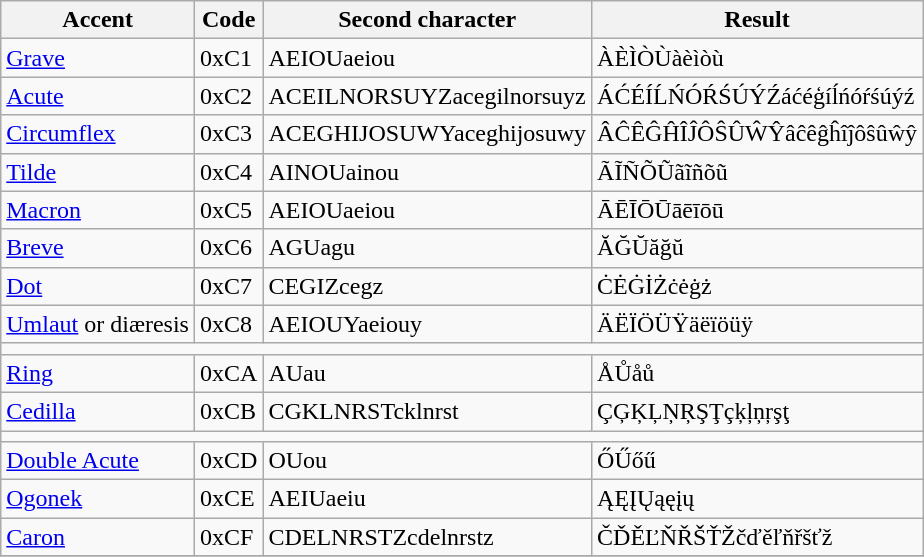<table class="wikitable">
<tr>
<th>Accent</th>
<th>Code</th>
<th>Second character</th>
<th>Result</th>
</tr>
<tr>
<td><a href='#'>Grave</a></td>
<td>0xC1</td>
<td>AEIOUaeiou</td>
<td>ÀÈÌÒÙàèìòù</td>
</tr>
<tr>
<td><a href='#'>Acute</a></td>
<td>0xC2</td>
<td>ACEILNORSUYZacegilnorsuyz</td>
<td>ÁĆÉÍĹŃÓŔŚÚÝŹáćéģíĺńóŕśúýź</td>
</tr>
<tr>
<td><a href='#'>Circumflex</a></td>
<td>0xC3</td>
<td>ACEGHIJOSUWYaceghijosuwy</td>
<td>ÂĈÊĜĤÎĴÔŜÛŴŶâĉêĝĥîĵôŝûŵŷ</td>
</tr>
<tr>
<td><a href='#'>Tilde</a></td>
<td>0xC4</td>
<td>AINOUainou</td>
<td>ÃĨÑÕŨãĩñõũ</td>
</tr>
<tr>
<td><a href='#'>Macron</a></td>
<td>0xC5</td>
<td>AEIOUaeiou</td>
<td>ĀĒĪŌŪāēīōū</td>
</tr>
<tr>
<td><a href='#'>Breve</a></td>
<td>0xC6</td>
<td>AGUagu</td>
<td>ĂĞŬăğŭ</td>
</tr>
<tr>
<td><a href='#'>Dot</a></td>
<td>0xC7</td>
<td>CEGIZcegz</td>
<td>ĊĖĠİŻċėġż</td>
</tr>
<tr>
<td><a href='#'>Umlaut</a> or diæresis</td>
<td>0xC8</td>
<td>AEIOUYaeiouy</td>
<td>ÄËÏÖÜŸäëïöüÿ</td>
</tr>
<tr>
<td colspan="4"></td>
</tr>
<tr>
<td><a href='#'>Ring</a></td>
<td>0xCA</td>
<td>AUau</td>
<td>ÅŮåů</td>
</tr>
<tr>
<td><a href='#'>Cedilla</a></td>
<td>0xCB</td>
<td>CGKLNRSTcklnrst</td>
<td>ÇĢĶĻŅŖŞŢçķļņŗşţ</td>
</tr>
<tr>
<td colspan="4"></td>
</tr>
<tr>
<td><a href='#'>Double Acute</a></td>
<td>0xCD</td>
<td>OUou</td>
<td>ŐŰőű</td>
</tr>
<tr>
<td><a href='#'>Ogonek</a></td>
<td>0xCE</td>
<td>AEIUaeiu</td>
<td>ĄĘĮŲąęįų</td>
</tr>
<tr>
<td><a href='#'>Caron</a></td>
<td>0xCF</td>
<td>CDELNRSTZcdelnrstz</td>
<td>ČĎĚĽŇŘŠŤŽčďěľňřšťž</td>
</tr>
<tr>
</tr>
</table>
